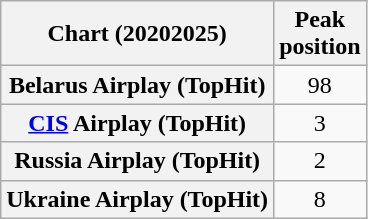<table class="wikitable sortable plainrowheaders" style="text-align:center">
<tr>
<th scope="col">Chart (20202025)</th>
<th scope="col">Peak<br>position</th>
</tr>
<tr>
<th scope="row">Belarus Airplay (TopHit)</th>
<td>98</td>
</tr>
<tr>
<th scope="row"><a href='#'>CIS</a> Airplay (TopHit)</th>
<td>3</td>
</tr>
<tr>
<th scope="row">Russia Airplay (TopHit)</th>
<td>2</td>
</tr>
<tr>
<th scope="row">Ukraine Airplay (TopHit)</th>
<td>8</td>
</tr>
</table>
